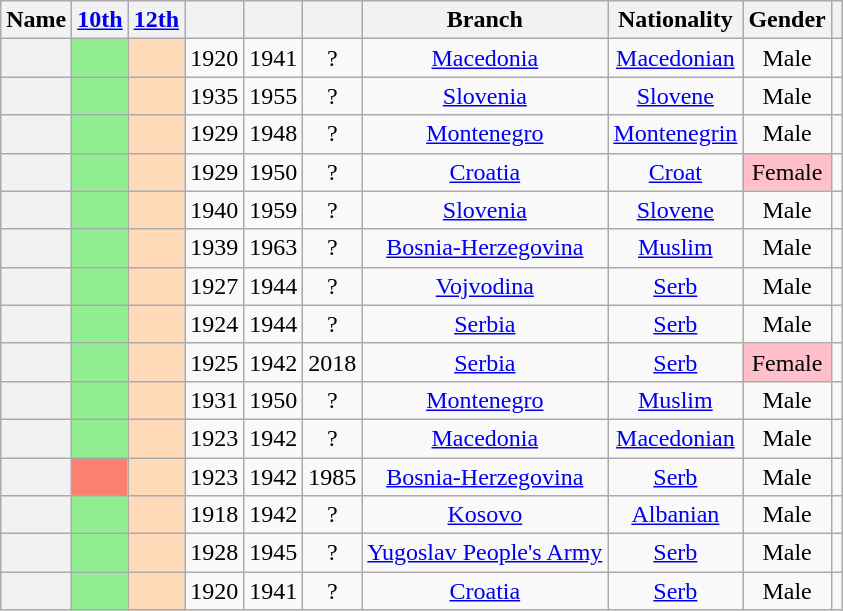<table class="wikitable sortable" style=text-align:center>
<tr>
<th scope="col">Name</th>
<th scope="col"><a href='#'>10th</a></th>
<th scope="col"><a href='#'>12th</a></th>
<th scope="col"></th>
<th scope="col"></th>
<th scope="col"></th>
<th scope="col">Branch</th>
<th scope="col">Nationality</th>
<th scope="col">Gender</th>
<th scope="col" class="unsortable"></th>
</tr>
<tr>
<th align="center" scope="row" style="font-weight:normal;"></th>
<td bgcolor = LightGreen></td>
<td bgcolor = PeachPuff></td>
<td>1920</td>
<td>1941</td>
<td>?</td>
<td><a href='#'>Macedonia</a></td>
<td><a href='#'>Macedonian</a></td>
<td>Male</td>
<td></td>
</tr>
<tr>
<th align="center" scope="row" style="font-weight:normal;"></th>
<td bgcolor = LightGreen></td>
<td bgcolor = PeachPuff></td>
<td>1935</td>
<td>1955</td>
<td>?</td>
<td><a href='#'>Slovenia</a></td>
<td><a href='#'>Slovene</a></td>
<td>Male</td>
<td></td>
</tr>
<tr>
<th align="center" scope="row" style="font-weight:normal;"></th>
<td bgcolor = LightGreen></td>
<td bgcolor = PeachPuff></td>
<td>1929</td>
<td>1948</td>
<td>?</td>
<td><a href='#'>Montenegro</a></td>
<td><a href='#'>Montenegrin</a></td>
<td>Male</td>
<td></td>
</tr>
<tr>
<th align="center" scope="row" style="font-weight:normal;"></th>
<td bgcolor = LightGreen></td>
<td bgcolor = PeachPuff></td>
<td>1929</td>
<td>1950</td>
<td>?</td>
<td><a href='#'>Croatia</a></td>
<td><a href='#'>Croat</a></td>
<td style="background: Pink">Female</td>
<td></td>
</tr>
<tr>
<th align="center" scope="row" style="font-weight:normal;"></th>
<td bgcolor = LightGreen></td>
<td bgcolor = PeachPuff></td>
<td>1940</td>
<td>1959</td>
<td>?</td>
<td><a href='#'>Slovenia</a></td>
<td><a href='#'>Slovene</a></td>
<td>Male</td>
<td></td>
</tr>
<tr>
<th align="center" scope="row" style="font-weight:normal;"></th>
<td bgcolor = LightGreen></td>
<td bgcolor = PeachPuff></td>
<td>1939</td>
<td>1963</td>
<td>?</td>
<td><a href='#'>Bosnia-Herzegovina</a></td>
<td><a href='#'>Muslim</a></td>
<td>Male</td>
<td></td>
</tr>
<tr>
<th align="center" scope="row" style="font-weight:normal;"></th>
<td bgcolor = LightGreen></td>
<td bgcolor = PeachPuff></td>
<td>1927</td>
<td>1944</td>
<td>?</td>
<td><a href='#'>Vojvodina</a></td>
<td><a href='#'>Serb</a></td>
<td>Male</td>
<td></td>
</tr>
<tr>
<th align="center" scope="row" style="font-weight:normal;"></th>
<td bgcolor = LightGreen></td>
<td bgcolor = PeachPuff></td>
<td>1924</td>
<td>1944</td>
<td>?</td>
<td><a href='#'>Serbia</a></td>
<td><a href='#'>Serb</a></td>
<td>Male</td>
<td></td>
</tr>
<tr>
<th align="center" scope="row" style="font-weight:normal;"></th>
<td bgcolor = LightGreen></td>
<td bgcolor = PeachPuff></td>
<td>1925</td>
<td>1942</td>
<td>2018</td>
<td><a href='#'>Serbia</a></td>
<td><a href='#'>Serb</a></td>
<td style="background: Pink">Female</td>
<td></td>
</tr>
<tr>
<th align="center" scope="row" style="font-weight:normal;"></th>
<td bgcolor = LightGreen></td>
<td bgcolor = PeachPuff></td>
<td>1931</td>
<td>1950</td>
<td>?</td>
<td><a href='#'>Montenegro</a></td>
<td><a href='#'>Muslim</a></td>
<td>Male</td>
<td></td>
</tr>
<tr>
<th align="center" scope="row" style="font-weight:normal;"></th>
<td bgcolor = LightGreen></td>
<td bgcolor = PeachPuff></td>
<td>1923</td>
<td>1942</td>
<td>?</td>
<td><a href='#'>Macedonia</a></td>
<td><a href='#'>Macedonian</a></td>
<td>Male</td>
<td></td>
</tr>
<tr>
<th align="center" scope="row" style="font-weight:normal;"></th>
<td bgcolor = Salmon></td>
<td bgcolor = PeachPuff></td>
<td>1923</td>
<td>1942</td>
<td>1985</td>
<td><a href='#'>Bosnia-Herzegovina</a></td>
<td><a href='#'>Serb</a></td>
<td>Male</td>
<td></td>
</tr>
<tr>
<th align="center" scope="row" style="font-weight:normal;"></th>
<td bgcolor = LightGreen></td>
<td bgcolor = PeachPuff></td>
<td>1918</td>
<td>1942</td>
<td>?</td>
<td><a href='#'>Kosovo</a></td>
<td><a href='#'>Albanian</a></td>
<td>Male</td>
<td></td>
</tr>
<tr>
<th align="center" scope="row" style="font-weight:normal;"></th>
<td bgcolor = LightGreen></td>
<td bgcolor = PeachPuff></td>
<td>1928</td>
<td>1945</td>
<td>?</td>
<td><a href='#'>Yugoslav People's Army</a></td>
<td><a href='#'>Serb</a></td>
<td>Male</td>
<td></td>
</tr>
<tr>
<th align="center" scope="row" style="font-weight:normal;"></th>
<td bgcolor = LightGreen></td>
<td bgcolor = PeachPuff></td>
<td>1920</td>
<td>1941</td>
<td>?</td>
<td><a href='#'>Croatia</a></td>
<td><a href='#'>Serb</a></td>
<td>Male</td>
<td></td>
</tr>
</table>
